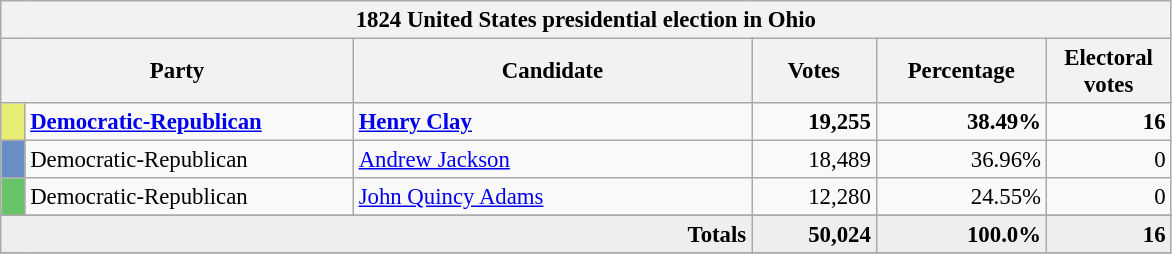<table class="wikitable" style="font-size: 95%;">
<tr>
<th colspan="6">1824 United States presidential election in Ohio</th>
</tr>
<tr>
<th colspan="2" style="width: 15em">Party</th>
<th style="width: 17em">Candidate</th>
<th style="width: 5em">Votes</th>
<th style="width: 7em">Percentage</th>
<th style="width: 5em">Electoral votes</th>
</tr>
<tr>
<th style="background-color:#E8EE73; width: 3px"></th>
<td style="width: 130px"><strong><a href='#'>Democratic-Republican</a></strong></td>
<td><strong><a href='#'>Henry Clay</a></strong></td>
<td align="right"><strong>19,255</strong></td>
<td align="right"><strong>38.49%</strong></td>
<td align="right"><strong>16</strong></td>
</tr>
<tr>
<th style="background-color:#698DC5; width: 3px"></th>
<td style="width: 130px">Democratic-Republican</td>
<td><a href='#'>Andrew Jackson</a></td>
<td align="right">18,489</td>
<td align="right">36.96%</td>
<td align="right">0</td>
</tr>
<tr>
<th style="background-color:#68C468; width: 3px"></th>
<td style="width: 130px">Democratic-Republican</td>
<td><a href='#'>John Quincy Adams</a></td>
<td align="right">12,280</td>
<td align="right">24.55%</td>
<td align="right">0</td>
</tr>
<tr>
</tr>
<tr bgcolor="#EEEEEE">
<td colspan="3" align="right"><strong>Totals</strong></td>
<td align="right"><strong>50,024</strong></td>
<td align="right"><strong>100.0%</strong></td>
<td align="right"><strong>16</strong></td>
</tr>
<tr>
</tr>
</table>
